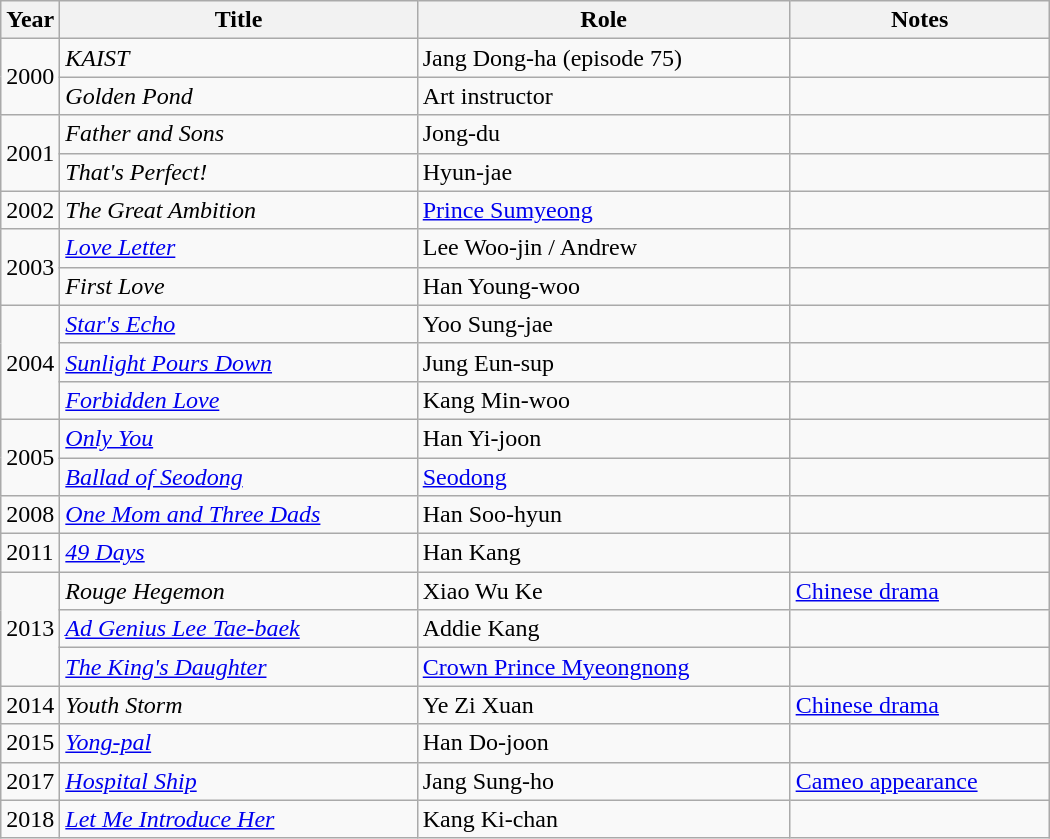<table class="wikitable" style="width:700px">
<tr>
<th width=10>Year</th>
<th>Title</th>
<th>Role</th>
<th>Notes</th>
</tr>
<tr>
<td rowspan=2>2000</td>
<td><em>KAIST</em></td>
<td>Jang Dong-ha (episode 75)</td>
<td></td>
</tr>
<tr>
<td><em>Golden Pond</em></td>
<td>Art instructor</td>
<td></td>
</tr>
<tr>
<td rowspan=2>2001</td>
<td><em>Father and Sons</em></td>
<td>Jong-du</td>
<td></td>
</tr>
<tr>
<td><em>That's Perfect!</em></td>
<td>Hyun-jae</td>
<td></td>
</tr>
<tr>
<td>2002</td>
<td><em>The Great Ambition</em></td>
<td><a href='#'>Prince Sumyeong</a></td>
<td></td>
</tr>
<tr>
<td rowspan=2>2003</td>
<td><em><a href='#'>Love Letter</a></em></td>
<td>Lee Woo-jin / Andrew</td>
<td></td>
</tr>
<tr>
<td><em>First Love</em></td>
<td>Han Young-woo</td>
<td></td>
</tr>
<tr>
<td rowspan=3>2004</td>
<td><em><a href='#'>Star's Echo</a></em></td>
<td>Yoo Sung-jae</td>
<td></td>
</tr>
<tr>
<td><em><a href='#'>Sunlight Pours Down</a></em></td>
<td>Jung Eun-sup</td>
<td></td>
</tr>
<tr>
<td><em><a href='#'>Forbidden Love</a></em></td>
<td>Kang Min-woo</td>
<td></td>
</tr>
<tr>
<td rowspan=2>2005</td>
<td><em><a href='#'>Only You</a></em></td>
<td>Han Yi-joon</td>
<td></td>
</tr>
<tr>
<td><em><a href='#'>Ballad of Seodong</a></em></td>
<td><a href='#'>Seodong</a></td>
<td></td>
</tr>
<tr>
<td>2008</td>
<td><em><a href='#'>One Mom and Three Dads</a></em></td>
<td>Han Soo-hyun</td>
<td></td>
</tr>
<tr>
<td>2011</td>
<td><em><a href='#'>49 Days</a></em></td>
<td>Han Kang</td>
<td></td>
</tr>
<tr>
<td rowspan=3>2013</td>
<td><em>Rouge Hegemon</em> </td>
<td>Xiao Wu Ke</td>
<td><a href='#'>Chinese drama</a></td>
</tr>
<tr>
<td><em><a href='#'>Ad Genius Lee Tae-baek</a></em></td>
<td>Addie Kang</td>
<td></td>
</tr>
<tr>
<td><em><a href='#'>The King's Daughter</a></em></td>
<td><a href='#'>Crown Prince Myeongnong</a></td>
<td></td>
</tr>
<tr>
<td>2014</td>
<td><em>Youth Storm</em> </td>
<td>Ye Zi Xuan</td>
<td><a href='#'>Chinese drama</a></td>
</tr>
<tr>
<td>2015</td>
<td><em><a href='#'>Yong-pal</a></em></td>
<td>Han Do-joon</td>
<td></td>
</tr>
<tr>
<td>2017</td>
<td><em><a href='#'>Hospital Ship</a></em></td>
<td>Jang Sung-ho</td>
<td><a href='#'>Cameo appearance</a></td>
</tr>
<tr>
<td>2018</td>
<td><em><a href='#'>Let Me Introduce Her</a></em></td>
<td>Kang Ki-chan</td>
<td></td>
</tr>
</table>
